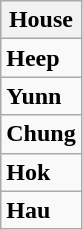<table class="wikitable">
<tr>
<th width=0%>House</th>
</tr>
<tr>
<td><span><strong>Heep</strong> </span></td>
</tr>
<tr>
<td><span><strong>Yunn</strong> </span></td>
</tr>
<tr>
<td><span><strong>Chung</strong> </span></td>
</tr>
<tr>
<td><span><strong>Hok</strong> </span></td>
</tr>
<tr>
<td><span><strong>Hau</strong></span></td>
</tr>
</table>
